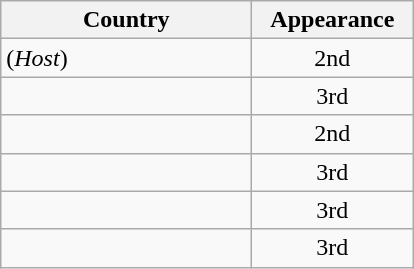<table class="wikitable sortable" style="text-align:left;">
<tr>
<th style="width:160px;">Country</th>
<th style="width:100px;">Appearance</th>
</tr>
<tr>
<td> (<em>Host</em>)</td>
<td align=center>2nd</td>
</tr>
<tr>
<td></td>
<td align=center>3rd</td>
</tr>
<tr>
<td></td>
<td align=center>2nd</td>
</tr>
<tr>
<td></td>
<td align=center>3rd</td>
</tr>
<tr>
<td></td>
<td align=center>3rd</td>
</tr>
<tr>
<td></td>
<td align=center>3rd</td>
</tr>
</table>
